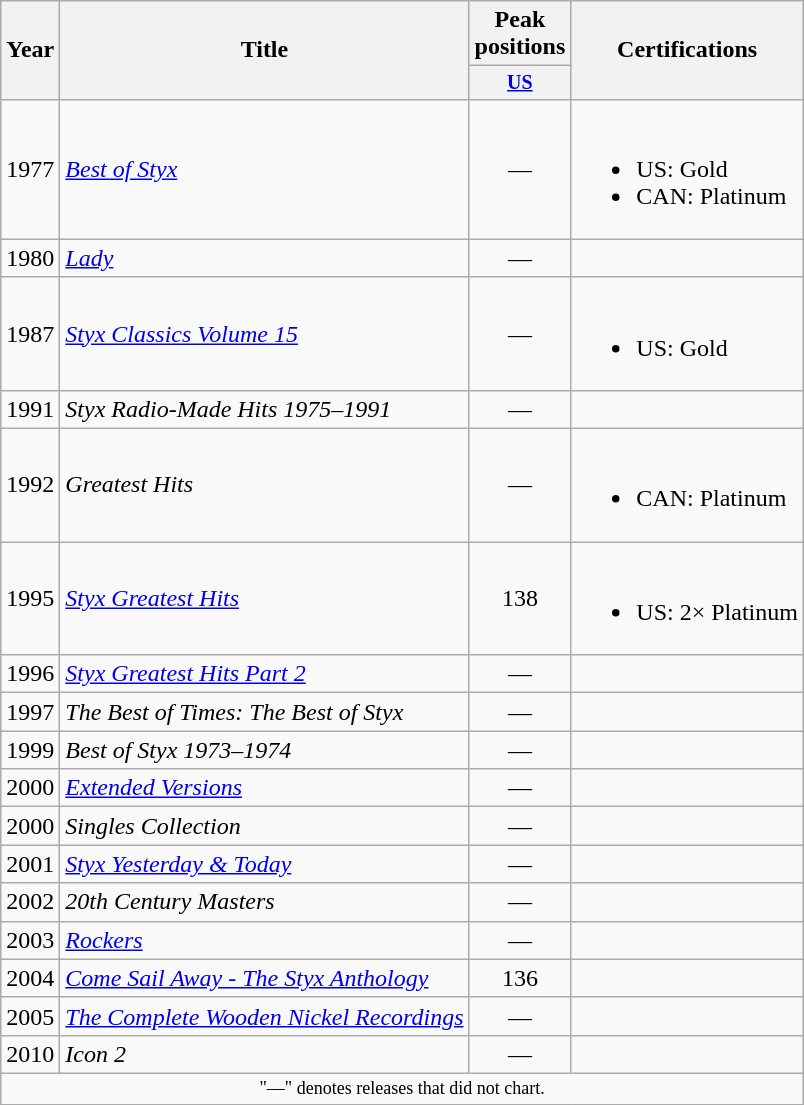<table class="wikitable">
<tr>
<th rowspan="2">Year</th>
<th rowspan="2">Title</th>
<th colspan="1">Peak positions</th>
<th rowspan="2">Certifications</th>
</tr>
<tr style="font-size:smaller;">
<th width="45"><a href='#'>US</a><br></th>
</tr>
<tr>
<td>1977</td>
<td><em><a href='#'>Best of Styx</a></em></td>
<td align="center">—</td>
<td><br><ul><li>US: Gold</li><li>CAN: Platinum</li></ul></td>
</tr>
<tr>
<td>1980</td>
<td><em><a href='#'>Lady</a></em></td>
<td align="center">—</td>
<td></td>
</tr>
<tr>
<td>1987</td>
<td><em><a href='#'>Styx Classics Volume 15</a></em></td>
<td align="center">—</td>
<td><br><ul><li>US: Gold</li></ul></td>
</tr>
<tr>
<td>1991</td>
<td><em>Styx Radio-Made Hits 1975–1991</em></td>
<td align="center">—</td>
<td></td>
</tr>
<tr>
<td>1992</td>
<td><em>Greatest Hits</em></td>
<td align="center">—</td>
<td><br><ul><li>CAN: Platinum</li></ul></td>
</tr>
<tr>
<td>1995</td>
<td><em><a href='#'>Styx Greatest Hits</a></em></td>
<td align="center">138</td>
<td><br><ul><li>US: 2× Platinum</li></ul></td>
</tr>
<tr>
<td>1996</td>
<td><em><a href='#'>Styx Greatest Hits Part 2</a></em></td>
<td align="center">—</td>
<td></td>
</tr>
<tr>
<td>1997</td>
<td><em>The Best of Times: The Best of Styx</em></td>
<td align="center">—</td>
<td></td>
</tr>
<tr>
<td>1999</td>
<td><em>Best of Styx 1973–1974</em></td>
<td align="center">—</td>
<td></td>
</tr>
<tr>
<td>2000</td>
<td><em><a href='#'>Extended Versions</a></em></td>
<td align="center">—</td>
<td></td>
</tr>
<tr>
<td>2000</td>
<td><em>Singles Collection</em></td>
<td align="center">—</td>
<td></td>
</tr>
<tr>
<td>2001</td>
<td><em><a href='#'>Styx Yesterday & Today</a></em></td>
<td align="center">—</td>
<td></td>
</tr>
<tr>
<td>2002</td>
<td><em>20th Century Masters</em></td>
<td align="center">—</td>
<td></td>
</tr>
<tr>
<td>2003</td>
<td><em><a href='#'>Rockers</a></em></td>
<td align="center">—</td>
<td></td>
</tr>
<tr>
<td>2004</td>
<td><em><a href='#'>Come Sail Away - The Styx Anthology</a></em></td>
<td align="center">136</td>
<td></td>
</tr>
<tr>
<td>2005</td>
<td><em><a href='#'>The Complete Wooden Nickel Recordings</a></em></td>
<td align="center">—</td>
<td></td>
</tr>
<tr>
<td>2010</td>
<td><em>Icon 2</em></td>
<td align="center">—</td>
<td></td>
</tr>
<tr>
<td align="center" colspan="5" style="font-size:9pt">"—" denotes releases that did not chart.</td>
</tr>
<tr>
</tr>
</table>
